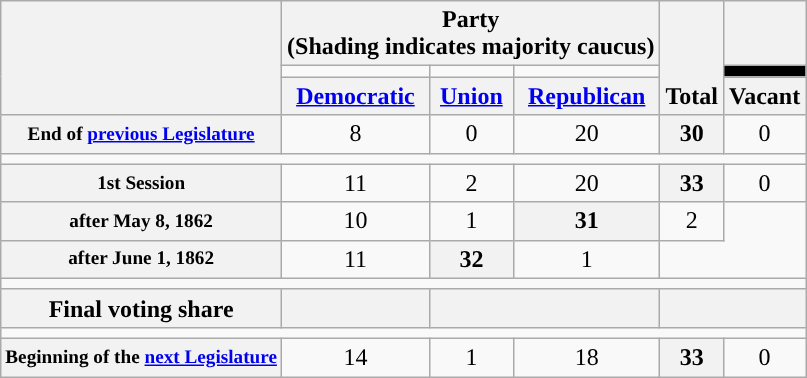<table class=wikitable style="text-align:center">
<tr style="vertical-align:bottom;">
<th rowspan=3></th>
<th colspan=3>Party <div>(Shading indicates majority caucus)</div></th>
<th rowspan=3>Total</th>
<th></th>
</tr>
<tr style="height:5px">
<td style="background-color:"></td>
<td style="background-color:"></td>
<td style="background-color:"></td>
<td style="background:black;"></td>
</tr>
<tr>
<th><a href='#'>Democratic</a></th>
<th><a href='#'>Union</a></th>
<th><a href='#'>Republican</a></th>
<th>Vacant</th>
</tr>
<tr>
<th style="font-size:80%;">End of <a href='#'>previous Legislature</a></th>
<td>8</td>
<td>0</td>
<td>20</td>
<th>30</th>
<td>0</td>
</tr>
<tr>
<td colspan=6></td>
</tr>
<tr>
<th style="font-size:80%;">1st Session</th>
<td>11</td>
<td>2</td>
<td>20</td>
<th>33</th>
<td>0</td>
</tr>
<tr>
<th style="font-size:80%;">after May 8, 1862</th>
<td>10</td>
<td>1</td>
<th>31</th>
<td>2</td>
</tr>
<tr>
<th style="font-size:80%;">after June 1, 1862</th>
<td>11</td>
<th>32</th>
<td>1</td>
</tr>
<tr>
<td colspan=6></td>
</tr>
<tr>
<th>Final voting share</th>
<th></th>
<th colspan=2 ></th>
<th colspan=2></th>
</tr>
<tr>
<td colspan=6></td>
</tr>
<tr>
<th style="font-size:80%;">Beginning of the <a href='#'>next Legislature</a></th>
<td>14</td>
<td>1</td>
<td>18</td>
<th>33</th>
<td>0</td>
</tr>
</table>
